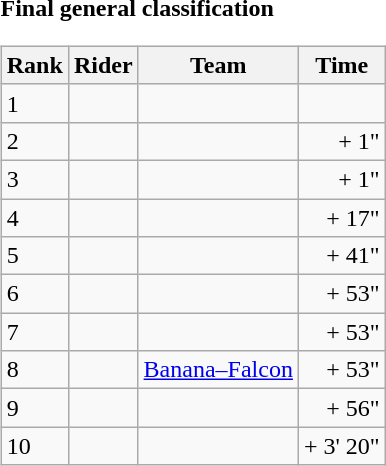<table>
<tr>
<td><strong>Final general classification</strong><br><table class="wikitable">
<tr>
<th scope="col">Rank</th>
<th scope="col">Rider</th>
<th scope="col">Team</th>
<th scope="col">Time</th>
</tr>
<tr>
<td>1</td>
<td></td>
<td></td>
<td style="text-align:right;"></td>
</tr>
<tr>
<td>2</td>
<td></td>
<td></td>
<td style="text-align:right;">+ 1"</td>
</tr>
<tr>
<td>3</td>
<td></td>
<td></td>
<td style="text-align:right;">+ 1"</td>
</tr>
<tr>
<td>4</td>
<td></td>
<td></td>
<td style="text-align:right;">+ 17"</td>
</tr>
<tr>
<td>5</td>
<td></td>
<td></td>
<td style="text-align:right;">+ 41"</td>
</tr>
<tr>
<td>6</td>
<td></td>
<td></td>
<td style="text-align:right;">+ 53"</td>
</tr>
<tr>
<td>7</td>
<td></td>
<td></td>
<td style="text-align:right;">+ 53"</td>
</tr>
<tr>
<td>8</td>
<td></td>
<td><a href='#'>Banana–Falcon</a></td>
<td style="text-align:right;">+ 53"</td>
</tr>
<tr>
<td>9</td>
<td></td>
<td></td>
<td style="text-align:right;">+ 56"</td>
</tr>
<tr>
<td>10</td>
<td></td>
<td></td>
<td style="text-align:right;">+ 3' 20"</td>
</tr>
</table>
</td>
</tr>
</table>
